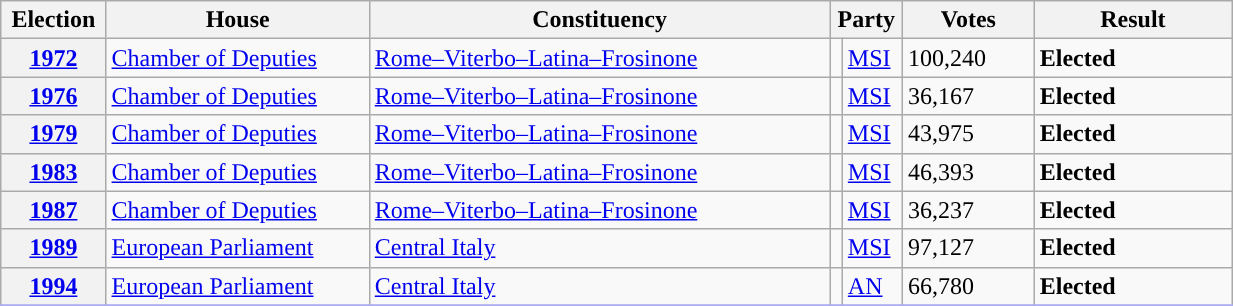<table class=wikitable style="width:65%; border:1px #AAAAFF solid">
<tr>
<th width=8%>Election</th>
<th width=20%>House</th>
<th width=35%>Constituency</th>
<th width=5% colspan="2">Party</th>
<th width=10%>Votes</th>
<th width=15%>Result</th>
</tr>
<tr>
<th><a href='#'>1972</a></th>
<td><a href='#'>Chamber of Deputies</a></td>
<td><a href='#'>Rome–Viterbo–Latina–Frosinone</a></td>
<td></td>
<td><a href='#'>MSI</a></td>
<td>100,240</td>
<td> <strong>Elected</strong></td>
</tr>
<tr>
<th><a href='#'>1976</a></th>
<td><a href='#'>Chamber of Deputies</a></td>
<td><a href='#'>Rome–Viterbo–Latina–Frosinone</a></td>
<td></td>
<td><a href='#'>MSI</a></td>
<td>36,167</td>
<td> <strong>Elected</strong></td>
</tr>
<tr>
<th><a href='#'>1979</a></th>
<td><a href='#'>Chamber of Deputies</a></td>
<td><a href='#'>Rome–Viterbo–Latina–Frosinone</a></td>
<td></td>
<td><a href='#'>MSI</a></td>
<td>43,975</td>
<td> <strong>Elected</strong></td>
</tr>
<tr>
<th><a href='#'>1983</a></th>
<td><a href='#'>Chamber of Deputies</a></td>
<td><a href='#'>Rome–Viterbo–Latina–Frosinone</a></td>
<td></td>
<td><a href='#'>MSI</a></td>
<td>46,393</td>
<td> <strong>Elected</strong></td>
</tr>
<tr>
<th><a href='#'>1987</a></th>
<td><a href='#'>Chamber of Deputies</a></td>
<td><a href='#'>Rome–Viterbo–Latina–Frosinone</a></td>
<td></td>
<td><a href='#'>MSI</a></td>
<td>36,237</td>
<td> <strong>Elected</strong></td>
</tr>
<tr>
<th><a href='#'>1989</a></th>
<td><a href='#'>European Parliament</a></td>
<td><a href='#'>Central Italy</a></td>
<td></td>
<td><a href='#'>MSI</a></td>
<td>97,127</td>
<td> <strong>Elected</strong></td>
</tr>
<tr>
<th><a href='#'>1994</a></th>
<td><a href='#'>European Parliament</a></td>
<td><a href='#'>Central Italy</a></td>
<td></td>
<td><a href='#'>AN</a></td>
<td>66,780</td>
<td> <strong>Elected</strong></td>
</tr>
<tr>
</tr>
</table>
